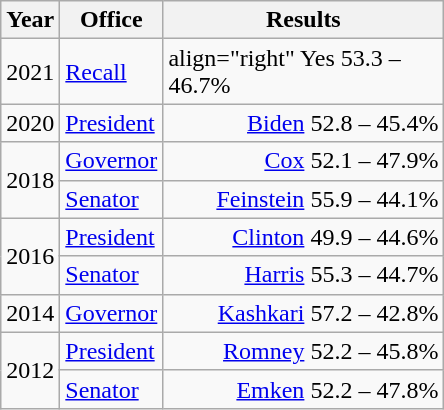<table class=wikitable>
<tr>
<th style="width:30px;">Year</th>
<th style="width:60px;">Office</th>
<th style="width:180px;">Results</th>
</tr>
<tr>
<td>2021</td>
<td><a href='#'>Recall</a></td>
<td>align="right"  Yes 53.3 – 46.7%</td>
</tr>
<tr>
<td>2020</td>
<td><a href='#'>President</a></td>
<td align="right" ><a href='#'>Biden</a> 52.8 – 45.4%</td>
</tr>
<tr>
<td rowspan="2">2018</td>
<td><a href='#'>Governor</a></td>
<td align="right" ><a href='#'>Cox</a> 52.1 – 47.9%</td>
</tr>
<tr>
<td><a href='#'>Senator</a></td>
<td align="right" ><a href='#'>Feinstein</a> 55.9 – 44.1%</td>
</tr>
<tr>
<td rowspan="2">2016</td>
<td><a href='#'>President</a></td>
<td align="right" ><a href='#'>Clinton</a> 49.9 – 44.6%</td>
</tr>
<tr>
<td><a href='#'>Senator</a></td>
<td align="right" ><a href='#'>Harris</a> 55.3 – 44.7%</td>
</tr>
<tr>
<td>2014</td>
<td><a href='#'>Governor</a></td>
<td align="right" ><a href='#'>Kashkari</a> 57.2 – 42.8%</td>
</tr>
<tr>
<td rowspan="2">2012</td>
<td><a href='#'>President</a></td>
<td align="right" ><a href='#'>Romney</a> 52.2 – 45.8%</td>
</tr>
<tr>
<td><a href='#'>Senator</a></td>
<td align="right" ><a href='#'>Emken</a> 52.2 – 47.8%</td>
</tr>
</table>
